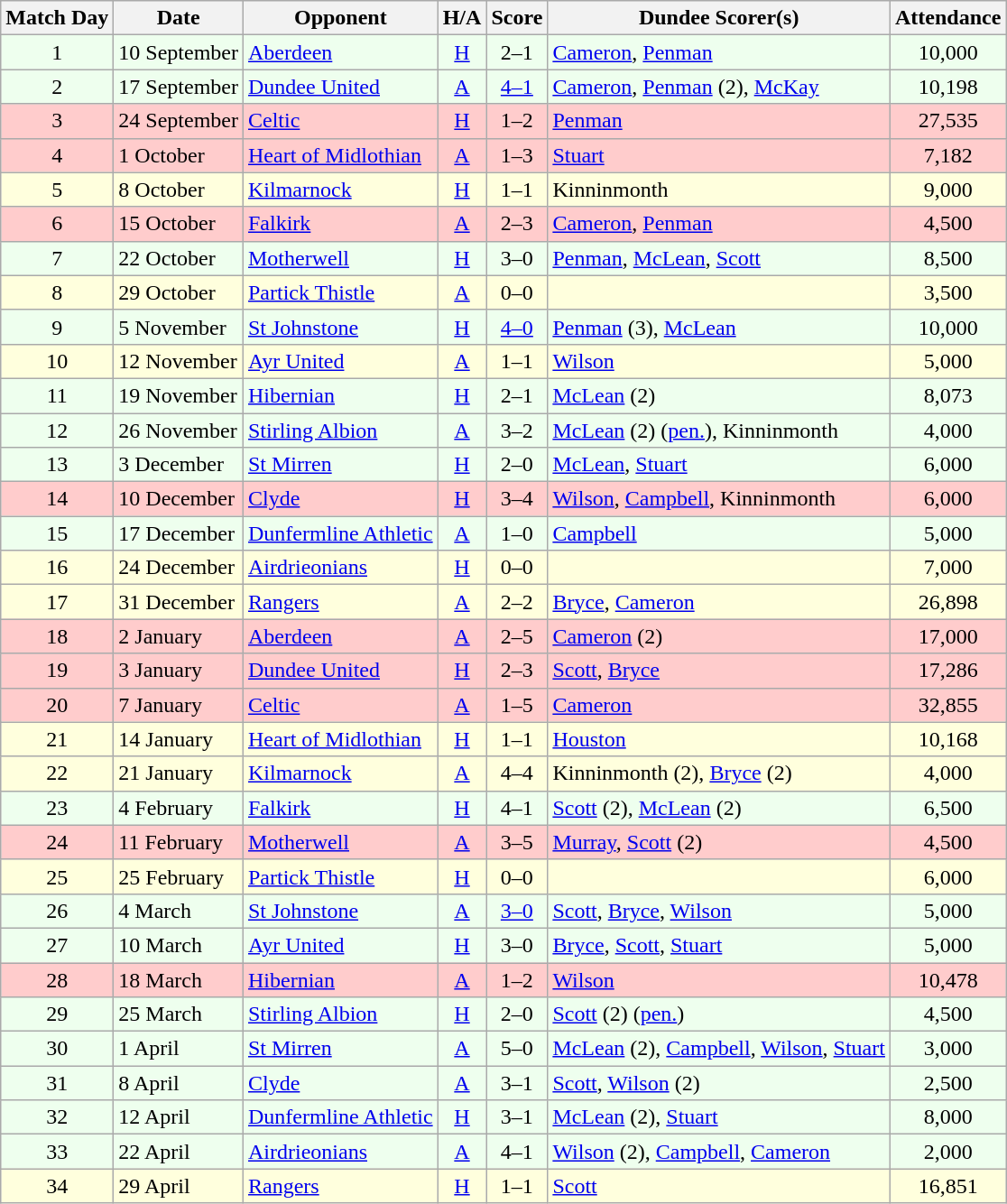<table class="wikitable" style="text-align:center">
<tr>
<th>Match Day</th>
<th>Date</th>
<th>Opponent</th>
<th>H/A</th>
<th>Score</th>
<th>Dundee Scorer(s)</th>
<th>Attendance</th>
</tr>
<tr bgcolor="#EEFFEE">
<td>1</td>
<td align="left">10 September</td>
<td align="left"><a href='#'>Aberdeen</a></td>
<td><a href='#'>H</a></td>
<td>2–1</td>
<td align="left"><a href='#'>Cameron</a>, <a href='#'>Penman</a></td>
<td>10,000</td>
</tr>
<tr bgcolor="#EEFFEE">
<td>2</td>
<td align="left">17 September</td>
<td align="left"><a href='#'>Dundee United</a></td>
<td><a href='#'>A</a></td>
<td><a href='#'>4–1</a></td>
<td align="left"><a href='#'>Cameron</a>, <a href='#'>Penman</a> (2), <a href='#'>McKay</a></td>
<td>10,198</td>
</tr>
<tr bgcolor="#FFCCCC">
<td>3</td>
<td align="left">24 September</td>
<td align="left"><a href='#'>Celtic</a></td>
<td><a href='#'>H</a></td>
<td>1–2</td>
<td align="left"><a href='#'>Penman</a></td>
<td>27,535</td>
</tr>
<tr bgcolor="#FFCCCC">
<td>4</td>
<td align="left">1 October</td>
<td align="left"><a href='#'>Heart of Midlothian</a></td>
<td><a href='#'>A</a></td>
<td>1–3</td>
<td align="left"><a href='#'>Stuart</a></td>
<td>7,182</td>
</tr>
<tr bgcolor="#FFFFDD">
<td>5</td>
<td align="left">8 October</td>
<td align="left"><a href='#'>Kilmarnock</a></td>
<td><a href='#'>H</a></td>
<td>1–1</td>
<td align="left">Kinninmonth</td>
<td>9,000</td>
</tr>
<tr bgcolor="#FFCCCC">
<td>6</td>
<td align="left">15 October</td>
<td align="left"><a href='#'>Falkirk</a></td>
<td><a href='#'>A</a></td>
<td>2–3</td>
<td align="left"><a href='#'>Cameron</a>, <a href='#'>Penman</a></td>
<td>4,500</td>
</tr>
<tr bgcolor="#EEFFEE">
<td>7</td>
<td align="left">22 October</td>
<td align="left"><a href='#'>Motherwell</a></td>
<td><a href='#'>H</a></td>
<td>3–0</td>
<td align="left"><a href='#'>Penman</a>, <a href='#'>McLean</a>, <a href='#'>Scott</a></td>
<td>8,500</td>
</tr>
<tr bgcolor="#FFFFDD">
<td>8</td>
<td align="left">29 October</td>
<td align="left"><a href='#'>Partick Thistle</a></td>
<td><a href='#'>A</a></td>
<td>0–0</td>
<td align="left"></td>
<td>3,500</td>
</tr>
<tr bgcolor="#EEFFEE">
<td>9</td>
<td align="left">5 November</td>
<td align="left"><a href='#'>St Johnstone</a></td>
<td><a href='#'>H</a></td>
<td><a href='#'>4–0</a></td>
<td align="left"><a href='#'>Penman</a> (3), <a href='#'>McLean</a></td>
<td>10,000</td>
</tr>
<tr bgcolor="#FFFFDD">
<td>10</td>
<td align="left">12 November</td>
<td align="left"><a href='#'>Ayr United</a></td>
<td><a href='#'>A</a></td>
<td>1–1</td>
<td align="left"><a href='#'>Wilson</a></td>
<td>5,000</td>
</tr>
<tr bgcolor="#EEFFEE">
<td>11</td>
<td align="left">19 November</td>
<td align="left"><a href='#'>Hibernian</a></td>
<td><a href='#'>H</a></td>
<td>2–1</td>
<td align="left"><a href='#'>McLean</a> (2)</td>
<td>8,073</td>
</tr>
<tr bgcolor="#EEFFEE">
<td>12</td>
<td align="left">26 November</td>
<td align="left"><a href='#'>Stirling Albion</a></td>
<td><a href='#'>A</a></td>
<td>3–2</td>
<td align="left"><a href='#'>McLean</a> (2) (<a href='#'>pen.</a>), Kinninmonth</td>
<td>4,000</td>
</tr>
<tr bgcolor="#EEFFEE">
<td>13</td>
<td align="left">3 December</td>
<td align="left"><a href='#'>St Mirren</a></td>
<td><a href='#'>H</a></td>
<td>2–0</td>
<td align="left"><a href='#'>McLean</a>, <a href='#'>Stuart</a></td>
<td>6,000</td>
</tr>
<tr bgcolor="#FFCCCC">
<td>14</td>
<td align="left">10 December</td>
<td align="left"><a href='#'>Clyde</a></td>
<td><a href='#'>H</a></td>
<td>3–4</td>
<td align="left"><a href='#'>Wilson</a>, <a href='#'>Campbell</a>, Kinninmonth</td>
<td>6,000</td>
</tr>
<tr bgcolor="#EEFFEE">
<td>15</td>
<td align="left">17 December</td>
<td align="left"><a href='#'>Dunfermline Athletic</a></td>
<td><a href='#'>A</a></td>
<td>1–0</td>
<td align="left"><a href='#'>Campbell</a></td>
<td>5,000</td>
</tr>
<tr bgcolor="#FFFFDD">
<td>16</td>
<td align="left">24 December</td>
<td align="left"><a href='#'>Airdrieonians</a></td>
<td><a href='#'>H</a></td>
<td>0–0</td>
<td align="left"></td>
<td>7,000</td>
</tr>
<tr bgcolor="#FFFFDD">
<td>17</td>
<td align="left">31 December</td>
<td align="left"><a href='#'>Rangers</a></td>
<td><a href='#'>A</a></td>
<td>2–2</td>
<td align="left"><a href='#'>Bryce</a>, <a href='#'>Cameron</a></td>
<td>26,898</td>
</tr>
<tr bgcolor="#FFCCCC">
<td>18</td>
<td align="left">2 January</td>
<td align="left"><a href='#'>Aberdeen</a></td>
<td><a href='#'>A</a></td>
<td>2–5</td>
<td align="left"><a href='#'>Cameron</a> (2)</td>
<td>17,000</td>
</tr>
<tr bgcolor="#FFCCCC">
<td>19</td>
<td align="left">3 January</td>
<td align="left"><a href='#'>Dundee United</a></td>
<td><a href='#'>H</a></td>
<td>2–3</td>
<td align="left"><a href='#'>Scott</a>, <a href='#'>Bryce</a></td>
<td>17,286</td>
</tr>
<tr bgcolor="#FFCCCC">
<td>20</td>
<td align="left">7 January</td>
<td align="left"><a href='#'>Celtic</a></td>
<td><a href='#'>A</a></td>
<td>1–5</td>
<td align="left"><a href='#'>Cameron</a></td>
<td>32,855</td>
</tr>
<tr bgcolor="#FFFFDD">
<td>21</td>
<td align="left">14 January</td>
<td align="left"><a href='#'>Heart of Midlothian</a></td>
<td><a href='#'>H</a></td>
<td>1–1</td>
<td align="left"><a href='#'>Houston</a></td>
<td>10,168</td>
</tr>
<tr bgcolor="#FFFFDD">
<td>22</td>
<td align="left">21 January</td>
<td align="left"><a href='#'>Kilmarnock</a></td>
<td><a href='#'>A</a></td>
<td>4–4</td>
<td align="left">Kinninmonth (2), <a href='#'>Bryce</a> (2)</td>
<td>4,000</td>
</tr>
<tr bgcolor="#EEFFEE">
<td>23</td>
<td align="left">4 February</td>
<td align="left"><a href='#'>Falkirk</a></td>
<td><a href='#'>H</a></td>
<td>4–1</td>
<td align="left"><a href='#'>Scott</a> (2), <a href='#'>McLean</a> (2)</td>
<td>6,500</td>
</tr>
<tr bgcolor="#FFCCCC">
<td>24</td>
<td align="left">11 February</td>
<td align="left"><a href='#'>Motherwell</a></td>
<td><a href='#'>A</a></td>
<td>3–5</td>
<td align="left"><a href='#'>Murray</a>, <a href='#'>Scott</a> (2)</td>
<td>4,500</td>
</tr>
<tr bgcolor="#FFFFDD">
<td>25</td>
<td align="left">25 February</td>
<td align="left"><a href='#'>Partick Thistle</a></td>
<td><a href='#'>H</a></td>
<td>0–0</td>
<td align="left"></td>
<td>6,000</td>
</tr>
<tr bgcolor="#EEFFEE">
<td>26</td>
<td align="left">4 March</td>
<td align="left"><a href='#'>St Johnstone</a></td>
<td><a href='#'>A</a></td>
<td><a href='#'>3–0</a></td>
<td align="left"><a href='#'>Scott</a>, <a href='#'>Bryce</a>, <a href='#'>Wilson</a></td>
<td>5,000</td>
</tr>
<tr bgcolor="#EEFFEE">
<td>27</td>
<td align="left">10 March</td>
<td align="left"><a href='#'>Ayr United</a></td>
<td><a href='#'>H</a></td>
<td>3–0</td>
<td align="left"><a href='#'>Bryce</a>, <a href='#'>Scott</a>, <a href='#'>Stuart</a></td>
<td>5,000</td>
</tr>
<tr bgcolor="#FFCCCC">
<td>28</td>
<td align="left">18 March</td>
<td align="left"><a href='#'>Hibernian</a></td>
<td><a href='#'>A</a></td>
<td>1–2</td>
<td align="left"><a href='#'>Wilson</a></td>
<td>10,478</td>
</tr>
<tr bgcolor="#EEFFEE">
<td>29</td>
<td align="left">25 March</td>
<td align="left"><a href='#'>Stirling Albion</a></td>
<td><a href='#'>H</a></td>
<td>2–0</td>
<td align="left"><a href='#'>Scott</a> (2) (<a href='#'>pen.</a>)</td>
<td>4,500</td>
</tr>
<tr bgcolor="#EEFFEE">
<td>30</td>
<td align="left">1 April</td>
<td align="left"><a href='#'>St Mirren</a></td>
<td><a href='#'>A</a></td>
<td>5–0</td>
<td align="left"><a href='#'>McLean</a> (2), <a href='#'>Campbell</a>, <a href='#'>Wilson</a>, <a href='#'>Stuart</a></td>
<td>3,000</td>
</tr>
<tr bgcolor="#EEFFEE">
<td>31</td>
<td align="left">8 April</td>
<td align="left"><a href='#'>Clyde</a></td>
<td><a href='#'>A</a></td>
<td>3–1</td>
<td align="left"><a href='#'>Scott</a>, <a href='#'>Wilson</a> (2)</td>
<td>2,500</td>
</tr>
<tr bgcolor="#EEFFEE">
<td>32</td>
<td align="left">12 April</td>
<td align="left"><a href='#'>Dunfermline Athletic</a></td>
<td><a href='#'>H</a></td>
<td>3–1</td>
<td align="left"><a href='#'>McLean</a> (2), <a href='#'>Stuart</a></td>
<td>8,000</td>
</tr>
<tr bgcolor="#EEFFEE">
<td>33</td>
<td align="left">22 April</td>
<td align="left"><a href='#'>Airdrieonians</a></td>
<td><a href='#'>A</a></td>
<td>4–1</td>
<td align="left"><a href='#'>Wilson</a> (2), <a href='#'>Campbell</a>, <a href='#'>Cameron</a></td>
<td>2,000</td>
</tr>
<tr bgcolor="#FFFFDD">
<td>34</td>
<td align="left">29 April</td>
<td align="left"><a href='#'>Rangers</a></td>
<td><a href='#'>H</a></td>
<td>1–1</td>
<td align="left"><a href='#'>Scott</a></td>
<td>16,851</td>
</tr>
</table>
